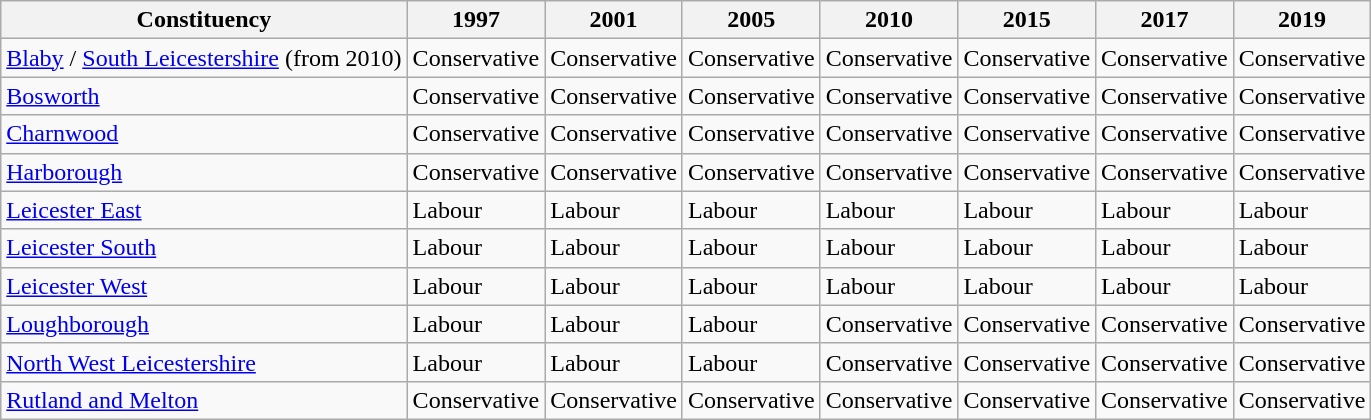<table class="wikitable">
<tr>
<th>Constituency</th>
<th>1997</th>
<th>2001</th>
<th>2005</th>
<th>2010</th>
<th>2015</th>
<th>2017</th>
<th>2019</th>
</tr>
<tr>
<td><a href='#'>Blaby</a> / <a href='#'>South Leicestershire</a> (from 2010)</td>
<td bgcolor=>Conservative</td>
<td bgcolor=>Conservative</td>
<td bgcolor=>Conservative</td>
<td bgcolor=>Conservative</td>
<td bgcolor=>Conservative</td>
<td bgcolor=>Conservative</td>
<td bgcolor=>Conservative</td>
</tr>
<tr>
<td><a href='#'>Bosworth</a></td>
<td bgcolor=>Conservative</td>
<td bgcolor=>Conservative</td>
<td bgcolor=>Conservative</td>
<td bgcolor=>Conservative</td>
<td bgcolor=>Conservative</td>
<td bgcolor=>Conservative</td>
<td bgcolor=>Conservative</td>
</tr>
<tr>
<td><a href='#'>Charnwood</a></td>
<td bgcolor=>Conservative</td>
<td bgcolor=>Conservative</td>
<td bgcolor=>Conservative</td>
<td bgcolor=>Conservative</td>
<td bgcolor=>Conservative</td>
<td bgcolor=>Conservative</td>
<td bgcolor=>Conservative</td>
</tr>
<tr>
<td><a href='#'>Harborough</a></td>
<td bgcolor=>Conservative</td>
<td bgcolor=>Conservative</td>
<td bgcolor=>Conservative</td>
<td bgcolor=>Conservative</td>
<td bgcolor=>Conservative</td>
<td bgcolor=>Conservative</td>
<td bgcolor=>Conservative</td>
</tr>
<tr>
<td><a href='#'>Leicester East</a></td>
<td bgcolor=>Labour</td>
<td bgcolor=>Labour</td>
<td bgcolor=>Labour</td>
<td bgcolor=>Labour</td>
<td bgcolor=>Labour</td>
<td bgcolor=>Labour</td>
<td bgcolor=>Labour</td>
</tr>
<tr>
<td><a href='#'>Leicester South</a></td>
<td bgcolor=>Labour</td>
<td bgcolor=>Labour</td>
<td bgcolor=>Labour</td>
<td bgcolor=>Labour</td>
<td bgcolor=>Labour</td>
<td bgcolor=>Labour</td>
<td bgcolor=>Labour</td>
</tr>
<tr>
<td><a href='#'>Leicester West</a></td>
<td bgcolor=>Labour</td>
<td bgcolor=>Labour</td>
<td bgcolor=>Labour</td>
<td bgcolor=>Labour</td>
<td bgcolor=>Labour</td>
<td bgcolor=>Labour</td>
<td bgcolor=>Labour</td>
</tr>
<tr>
<td><a href='#'>Loughborough</a></td>
<td bgcolor=>Labour</td>
<td bgcolor=>Labour</td>
<td bgcolor=>Labour</td>
<td bgcolor=>Conservative</td>
<td bgcolor=>Conservative</td>
<td bgcolor=>Conservative</td>
<td bgcolor=>Conservative</td>
</tr>
<tr>
<td><a href='#'>North West Leicestershire</a></td>
<td bgcolor=>Labour</td>
<td bgcolor=>Labour</td>
<td bgcolor=>Labour</td>
<td bgcolor=>Conservative</td>
<td bgcolor=>Conservative</td>
<td bgcolor=>Conservative</td>
<td bgcolor=>Conservative</td>
</tr>
<tr>
<td><a href='#'>Rutland and Melton</a></td>
<td bgcolor=>Conservative</td>
<td bgcolor=>Conservative</td>
<td bgcolor=>Conservative</td>
<td bgcolor=>Conservative</td>
<td bgcolor=>Conservative</td>
<td bgcolor=>Conservative</td>
<td bgcolor=>Conservative</td>
</tr>
</table>
